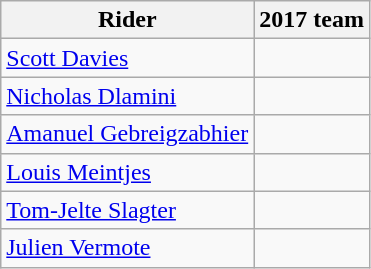<table class="wikitable">
<tr>
<th>Rider</th>
<th>2017 team</th>
</tr>
<tr>
<td><a href='#'>Scott Davies</a></td>
<td></td>
</tr>
<tr>
<td><a href='#'>Nicholas Dlamini</a></td>
<td></td>
</tr>
<tr>
<td><a href='#'>Amanuel Gebreigzabhier</a></td>
<td></td>
</tr>
<tr>
<td><a href='#'>Louis Meintjes</a></td>
<td></td>
</tr>
<tr>
<td><a href='#'>Tom-Jelte Slagter</a></td>
<td></td>
</tr>
<tr>
<td><a href='#'>Julien Vermote</a></td>
<td></td>
</tr>
</table>
